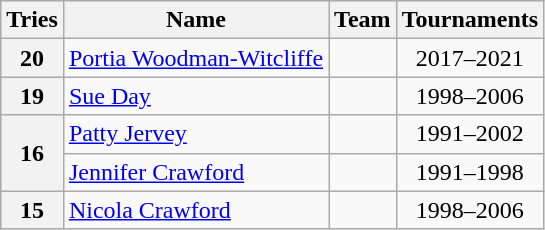<table class="wikitable">
<tr>
<th>Tries</th>
<th>Name</th>
<th>Team</th>
<th>Tournaments</th>
</tr>
<tr>
<th>20</th>
<td><a href='#'>Portia Woodman-Witcliffe</a></td>
<td></td>
<td align=center>2017–2021</td>
</tr>
<tr>
<th>19</th>
<td><a href='#'>Sue Day</a></td>
<td></td>
<td align=center>1998–2006</td>
</tr>
<tr>
<th rowspan = "2">16</th>
<td><a href='#'>Patty Jervey</a></td>
<td></td>
<td align=center>1991–2002</td>
</tr>
<tr>
<td><a href='#'>Jennifer Crawford</a></td>
<td></td>
<td align=center>1991–1998</td>
</tr>
<tr>
<th>15</th>
<td><a href='#'>Nicola Crawford</a></td>
<td></td>
<td align=center>1998–2006</td>
</tr>
</table>
